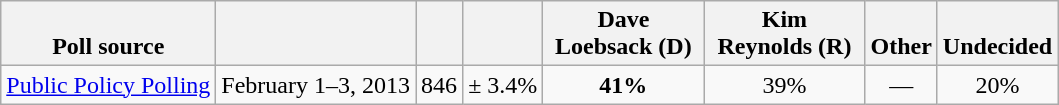<table class="wikitable" style="text-align:center">
<tr valign= bottom>
<th>Poll source</th>
<th></th>
<th></th>
<th></th>
<th style="width:100px;">Dave<br>Loebsack (D)</th>
<th style="width:100px;">Kim<br>Reynolds (R)</th>
<th>Other</th>
<th>Undecided</th>
</tr>
<tr>
<td align=left><a href='#'>Public Policy Polling</a></td>
<td>February 1–3, 2013</td>
<td>846</td>
<td>± 3.4%</td>
<td><strong>41%</strong></td>
<td>39%</td>
<td>—</td>
<td>20%</td>
</tr>
</table>
